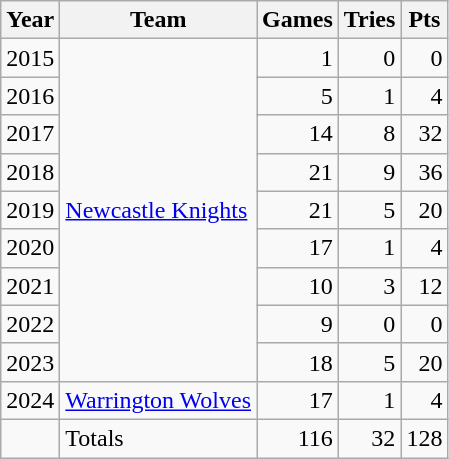<table class="wikitable">
<tr>
<th>Year</th>
<th>Team</th>
<th>Games</th>
<th>Tries</th>
<th>Pts</th>
</tr>
<tr>
<td>2015</td>
<td rowspan="9"> <a href='#'>Newcastle Knights</a></td>
<td align=right>1</td>
<td align=right>0</td>
<td align=right>0</td>
</tr>
<tr>
<td>2016</td>
<td align=right>5</td>
<td align=right>1</td>
<td align=right>4</td>
</tr>
<tr>
<td>2017</td>
<td align=right>14</td>
<td align=right>8</td>
<td align=right>32</td>
</tr>
<tr>
<td>2018</td>
<td align=right>21</td>
<td align=right>9</td>
<td align=right>36</td>
</tr>
<tr>
<td>2019</td>
<td align=right>21</td>
<td align=right>5</td>
<td align=right>20</td>
</tr>
<tr>
<td>2020</td>
<td align=right>17</td>
<td align=right>1</td>
<td align=right>4</td>
</tr>
<tr>
<td>2021</td>
<td align=right>10</td>
<td align=right>3</td>
<td align=right>12</td>
</tr>
<tr>
<td>2022</td>
<td align=right>9</td>
<td align=right>0</td>
<td align=right>0</td>
</tr>
<tr>
<td>2023</td>
<td align=right>18</td>
<td align=right>5</td>
<td align=right>20</td>
</tr>
<tr>
<td>2024</td>
<td rowspan="1"> <a href='#'>Warrington Wolves</a></td>
<td align=right>17</td>
<td align=right>1</td>
<td align=right>4</td>
</tr>
<tr>
<td></td>
<td>Totals</td>
<td align=right>116</td>
<td align=right>32</td>
<td align=right>128</td>
</tr>
</table>
